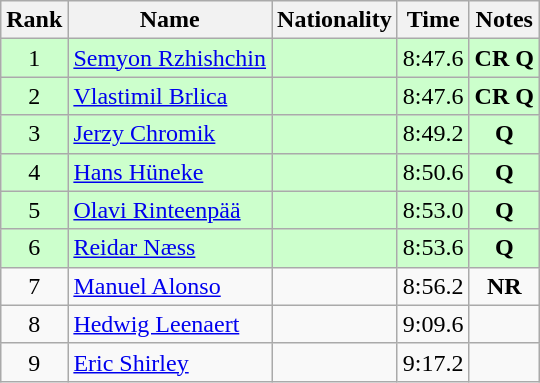<table class="wikitable sortable" style="text-align:center">
<tr>
<th>Rank</th>
<th>Name</th>
<th>Nationality</th>
<th>Time</th>
<th>Notes</th>
</tr>
<tr bgcolor=ccffcc>
<td>1</td>
<td align=left><a href='#'>Semyon Rzhishchin</a></td>
<td align=left></td>
<td>8:47.6</td>
<td><strong>CR Q</strong></td>
</tr>
<tr bgcolor=ccffcc>
<td>2</td>
<td align=left><a href='#'>Vlastimil Brlica</a></td>
<td align=left></td>
<td>8:47.6</td>
<td><strong>CR Q</strong></td>
</tr>
<tr bgcolor=ccffcc>
<td>3</td>
<td align=left><a href='#'>Jerzy Chromik</a></td>
<td align=left></td>
<td>8:49.2</td>
<td><strong>Q</strong></td>
</tr>
<tr bgcolor=ccffcc>
<td>4</td>
<td align=left><a href='#'>Hans Hüneke</a></td>
<td align=left></td>
<td>8:50.6</td>
<td><strong>Q</strong></td>
</tr>
<tr bgcolor=ccffcc>
<td>5</td>
<td align=left><a href='#'>Olavi Rinteenpää</a></td>
<td align=left></td>
<td>8:53.0</td>
<td><strong>Q</strong></td>
</tr>
<tr bgcolor=ccffcc>
<td>6</td>
<td align=left><a href='#'>Reidar Næss</a></td>
<td align=left></td>
<td>8:53.6</td>
<td><strong>Q</strong></td>
</tr>
<tr>
<td>7</td>
<td align=left><a href='#'>Manuel Alonso</a></td>
<td align=left></td>
<td>8:56.2</td>
<td><strong>NR</strong></td>
</tr>
<tr>
<td>8</td>
<td align=left><a href='#'>Hedwig Leenaert</a></td>
<td align=left></td>
<td>9:09.6</td>
<td></td>
</tr>
<tr>
<td>9</td>
<td align=left><a href='#'>Eric Shirley</a></td>
<td align=left></td>
<td>9:17.2</td>
<td></td>
</tr>
</table>
